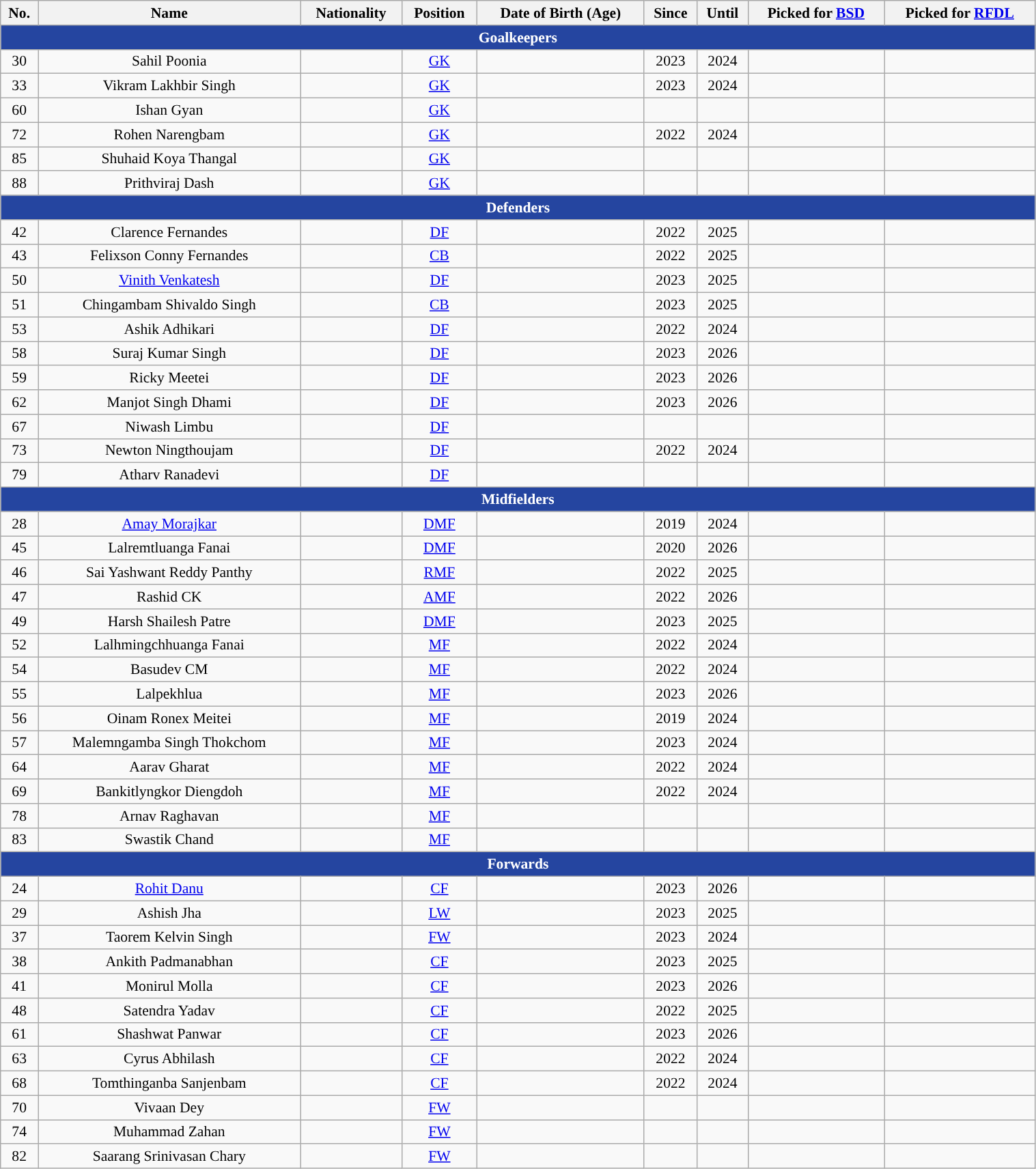<table class="wikitable sortable" style="text-align:center; font-size:90%; width:80%;">
<tr>
<th style="text-align:center;">No.</th>
<th style="text-align:center;">Name</th>
<th style="text-align:center;">Nationality</th>
<th style="text-align:center;">Position</th>
<th style="text-align:center;">Date of Birth (Age)</th>
<th style="text-align:center;">Since</th>
<th style="text-align:center;">Until</th>
<th style="text-align:center;">Picked for <a href='#'>BSD</a></th>
<th style="text-align:center;">Picked for <a href='#'>RFDL</a></th>
</tr>
<tr>
<th colspan="10" style="background:#2545A0; color:#FFFFFF; ">Goalkeepers</th>
</tr>
<tr>
<td>30</td>
<td>Sahil Poonia</td>
<td></td>
<td><a href='#'>GK</a></td>
<td></td>
<td>2023</td>
<td>2024</td>
<td></td>
<td></td>
</tr>
<tr>
<td>33</td>
<td>Vikram Lakhbir Singh</td>
<td></td>
<td><a href='#'>GK</a></td>
<td></td>
<td>2023</td>
<td>2024</td>
<td></td>
<td></td>
</tr>
<tr>
<td>60</td>
<td>Ishan Gyan</td>
<td></td>
<td><a href='#'>GK</a></td>
<td></td>
<td></td>
<td></td>
<td></td>
<td></td>
</tr>
<tr>
<td>72</td>
<td>Rohen Narengbam</td>
<td></td>
<td><a href='#'>GK</a></td>
<td></td>
<td>2022</td>
<td>2024</td>
<td></td>
<td></td>
</tr>
<tr>
<td>85</td>
<td>Shuhaid Koya Thangal</td>
<td></td>
<td><a href='#'>GK</a></td>
<td></td>
<td></td>
<td></td>
<td></td>
<td></td>
</tr>
<tr>
<td>88</td>
<td>Prithviraj Dash</td>
<td></td>
<td><a href='#'>GK</a></td>
<td></td>
<td></td>
<td></td>
<td></td>
<td></td>
</tr>
<tr>
<th colspan="10" style="background:#2545A0; color:#FFFFFF; ">Defenders</th>
</tr>
<tr>
<td>42</td>
<td>Clarence Fernandes</td>
<td></td>
<td><a href='#'>DF</a></td>
<td></td>
<td>2022</td>
<td>2025</td>
<td></td>
<td></td>
</tr>
<tr>
<td>43</td>
<td>Felixson Conny Fernandes</td>
<td></td>
<td><a href='#'>CB</a></td>
<td></td>
<td>2022</td>
<td>2025</td>
<td></td>
<td></td>
</tr>
<tr>
<td>50</td>
<td><a href='#'>Vinith Venkatesh</a></td>
<td></td>
<td><a href='#'>DF</a></td>
<td></td>
<td>2023</td>
<td>2025</td>
<td></td>
<td></td>
</tr>
<tr>
<td>51</td>
<td>Chingambam Shivaldo Singh</td>
<td></td>
<td><a href='#'>CB</a></td>
<td></td>
<td>2023</td>
<td>2025</td>
<td></td>
<td></td>
</tr>
<tr>
<td>53</td>
<td>Ashik Adhikari</td>
<td></td>
<td><a href='#'>DF</a></td>
<td></td>
<td>2022</td>
<td>2024</td>
<td></td>
<td></td>
</tr>
<tr>
<td>58</td>
<td>Suraj Kumar Singh</td>
<td></td>
<td><a href='#'>DF</a></td>
<td></td>
<td>2023</td>
<td>2026</td>
<td></td>
<td></td>
</tr>
<tr>
<td>59</td>
<td>Ricky Meetei</td>
<td></td>
<td><a href='#'>DF</a></td>
<td></td>
<td>2023</td>
<td>2026</td>
<td></td>
<td></td>
</tr>
<tr>
<td>62</td>
<td>Manjot Singh Dhami</td>
<td></td>
<td><a href='#'>DF</a></td>
<td></td>
<td>2023</td>
<td>2026</td>
<td></td>
<td></td>
</tr>
<tr>
<td>67</td>
<td>Niwash Limbu</td>
<td></td>
<td><a href='#'>DF</a></td>
<td></td>
<td></td>
<td></td>
<td></td>
<td></td>
</tr>
<tr>
<td>73</td>
<td>Newton Ningthoujam</td>
<td></td>
<td><a href='#'>DF</a></td>
<td></td>
<td>2022</td>
<td>2024</td>
<td></td>
<td></td>
</tr>
<tr>
<td>79</td>
<td>Atharv Ranadevi</td>
<td></td>
<td><a href='#'>DF</a></td>
<td></td>
<td></td>
<td></td>
<td></td>
<td></td>
</tr>
<tr>
<th colspan="10" style="background:#2545A0; color:#FFFFFF; ">Midfielders</th>
</tr>
<tr>
<td>28</td>
<td><a href='#'>Amay Morajkar</a></td>
<td></td>
<td><a href='#'>DMF</a></td>
<td></td>
<td>2019</td>
<td>2024</td>
<td></td>
<td></td>
</tr>
<tr>
<td>45</td>
<td>Lalremtluanga Fanai</td>
<td></td>
<td><a href='#'>DMF</a></td>
<td></td>
<td>2020</td>
<td>2026</td>
<td></td>
<td></td>
</tr>
<tr>
<td>46</td>
<td>Sai Yashwant Reddy Panthy</td>
<td></td>
<td><a href='#'>RMF</a></td>
<td></td>
<td>2022</td>
<td>2025</td>
<td></td>
<td></td>
</tr>
<tr>
<td>47</td>
<td>Rashid CK</td>
<td></td>
<td><a href='#'>AMF</a></td>
<td></td>
<td>2022</td>
<td>2026</td>
<td></td>
<td></td>
</tr>
<tr>
<td>49</td>
<td>Harsh Shailesh Patre</td>
<td></td>
<td><a href='#'>DMF</a></td>
<td></td>
<td>2023</td>
<td>2025</td>
<td></td>
<td></td>
</tr>
<tr>
<td>52</td>
<td>Lalhmingchhuanga Fanai</td>
<td></td>
<td><a href='#'>MF</a></td>
<td></td>
<td>2022</td>
<td>2024</td>
<td></td>
<td></td>
</tr>
<tr>
<td>54</td>
<td>Basudev CM</td>
<td></td>
<td><a href='#'>MF</a></td>
<td></td>
<td>2022</td>
<td>2024</td>
<td></td>
<td></td>
</tr>
<tr>
<td>55</td>
<td>Lalpekhlua</td>
<td></td>
<td><a href='#'>MF</a></td>
<td></td>
<td>2023</td>
<td>2026</td>
<td></td>
<td></td>
</tr>
<tr>
<td>56</td>
<td>Oinam Ronex Meitei</td>
<td></td>
<td><a href='#'>MF</a></td>
<td></td>
<td>2019</td>
<td>2024</td>
<td></td>
<td></td>
</tr>
<tr>
<td>57</td>
<td>Malemngamba Singh Thokchom</td>
<td></td>
<td><a href='#'>MF</a></td>
<td></td>
<td>2023</td>
<td>2024</td>
<td></td>
<td></td>
</tr>
<tr>
<td>64</td>
<td>Aarav Gharat</td>
<td></td>
<td><a href='#'>MF</a></td>
<td></td>
<td>2022</td>
<td>2024</td>
<td></td>
<td></td>
</tr>
<tr>
<td>69</td>
<td>Bankitlyngkor Diengdoh</td>
<td></td>
<td><a href='#'>MF</a></td>
<td></td>
<td>2022</td>
<td>2024</td>
<td></td>
<td></td>
</tr>
<tr>
<td>78</td>
<td>Arnav Raghavan</td>
<td></td>
<td><a href='#'>MF</a></td>
<td></td>
<td></td>
<td></td>
<td></td>
<td></td>
</tr>
<tr>
<td>83</td>
<td>Swastik Chand</td>
<td></td>
<td><a href='#'>MF</a></td>
<td></td>
<td></td>
<td></td>
<td></td>
<td></td>
</tr>
<tr>
<th colspan="10" style="background:#2545A0; color:#FFFFFF; ">Forwards</th>
</tr>
<tr>
<td>24</td>
<td><a href='#'>Rohit Danu</a></td>
<td></td>
<td><a href='#'>CF</a></td>
<td></td>
<td>2023</td>
<td>2026</td>
<td></td>
<td></td>
</tr>
<tr>
<td>29</td>
<td>Ashish Jha</td>
<td></td>
<td><a href='#'>LW</a></td>
<td></td>
<td>2023</td>
<td>2025</td>
<td></td>
<td></td>
</tr>
<tr>
<td>37</td>
<td>Taorem Kelvin Singh</td>
<td></td>
<td><a href='#'>FW</a></td>
<td></td>
<td>2023</td>
<td>2024</td>
<td></td>
<td></td>
</tr>
<tr>
<td>38</td>
<td>Ankith Padmanabhan</td>
<td></td>
<td><a href='#'>CF</a></td>
<td></td>
<td>2023</td>
<td>2025</td>
<td></td>
<td></td>
</tr>
<tr>
<td>41</td>
<td>Monirul Molla</td>
<td></td>
<td><a href='#'>CF</a></td>
<td></td>
<td>2023</td>
<td>2026</td>
<td></td>
<td></td>
</tr>
<tr>
<td>48</td>
<td>Satendra Yadav</td>
<td></td>
<td><a href='#'>CF</a></td>
<td></td>
<td>2022</td>
<td>2025</td>
<td></td>
<td></td>
</tr>
<tr>
<td>61</td>
<td>Shashwat Panwar</td>
<td></td>
<td><a href='#'>CF</a></td>
<td></td>
<td>2023</td>
<td>2026</td>
<td></td>
<td></td>
</tr>
<tr>
<td>63</td>
<td>Cyrus Abhilash</td>
<td></td>
<td><a href='#'>CF</a></td>
<td></td>
<td>2022</td>
<td>2024</td>
<td></td>
<td></td>
</tr>
<tr>
<td>68</td>
<td>Tomthinganba Sanjenbam</td>
<td></td>
<td><a href='#'>CF</a></td>
<td></td>
<td>2022</td>
<td>2024</td>
<td></td>
<td></td>
</tr>
<tr>
<td>70</td>
<td>Vivaan Dey</td>
<td></td>
<td><a href='#'>FW</a></td>
<td></td>
<td></td>
<td></td>
<td></td>
<td></td>
</tr>
<tr>
<td>74</td>
<td>Muhammad Zahan</td>
<td></td>
<td><a href='#'>FW</a></td>
<td></td>
<td></td>
<td></td>
<td></td>
<td></td>
</tr>
<tr>
<td>82</td>
<td>Saarang Srinivasan Chary</td>
<td></td>
<td><a href='#'>FW</a></td>
<td></td>
<td></td>
<td></td>
<td></td>
<td></td>
</tr>
</table>
